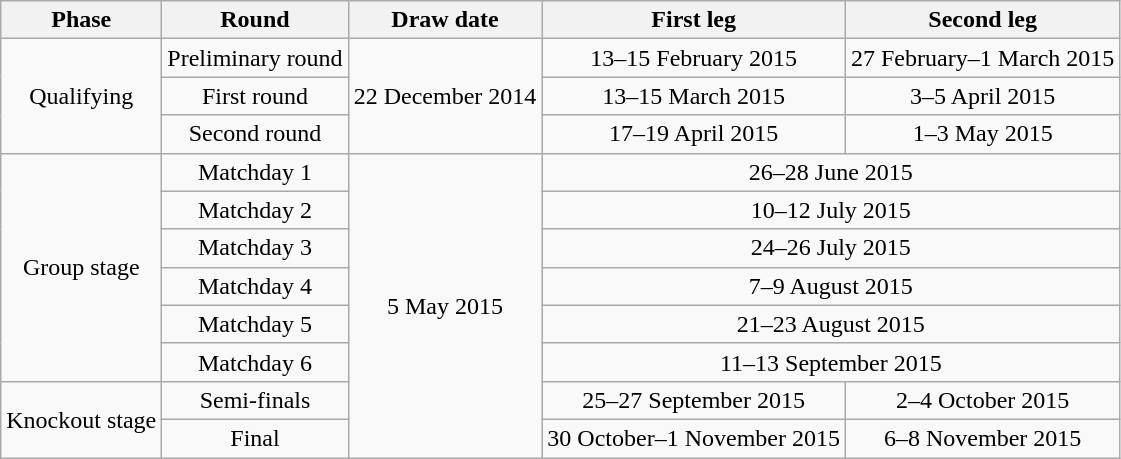<table class="wikitable" style="text-align:center">
<tr>
<th>Phase</th>
<th>Round</th>
<th>Draw date</th>
<th>First leg</th>
<th>Second leg</th>
</tr>
<tr>
<td rowspan=3>Qualifying</td>
<td>Preliminary round</td>
<td rowspan=3>22 December 2014</td>
<td>13–15 February 2015</td>
<td>27 February–1 March 2015</td>
</tr>
<tr>
<td>First round</td>
<td>13–15 March 2015</td>
<td>3–5 April 2015</td>
</tr>
<tr>
<td>Second round</td>
<td>17–19 April 2015</td>
<td>1–3 May 2015</td>
</tr>
<tr>
<td rowspan=6>Group stage</td>
<td>Matchday 1</td>
<td rowspan=8>5 May 2015</td>
<td colspan=2>26–28 June 2015</td>
</tr>
<tr>
<td>Matchday 2</td>
<td colspan=2>10–12 July 2015</td>
</tr>
<tr>
<td>Matchday 3</td>
<td colspan=2>24–26 July 2015</td>
</tr>
<tr>
<td>Matchday 4</td>
<td colspan=2>7–9 August 2015</td>
</tr>
<tr>
<td>Matchday 5</td>
<td colspan=2>21–23 August 2015</td>
</tr>
<tr>
<td>Matchday 6</td>
<td colspan=2>11–13 September 2015</td>
</tr>
<tr>
<td rowspan=2>Knockout stage</td>
<td>Semi-finals</td>
<td>25–27 September 2015</td>
<td>2–4 October 2015</td>
</tr>
<tr>
<td>Final</td>
<td>30 October–1 November 2015</td>
<td>6–8 November 2015</td>
</tr>
</table>
